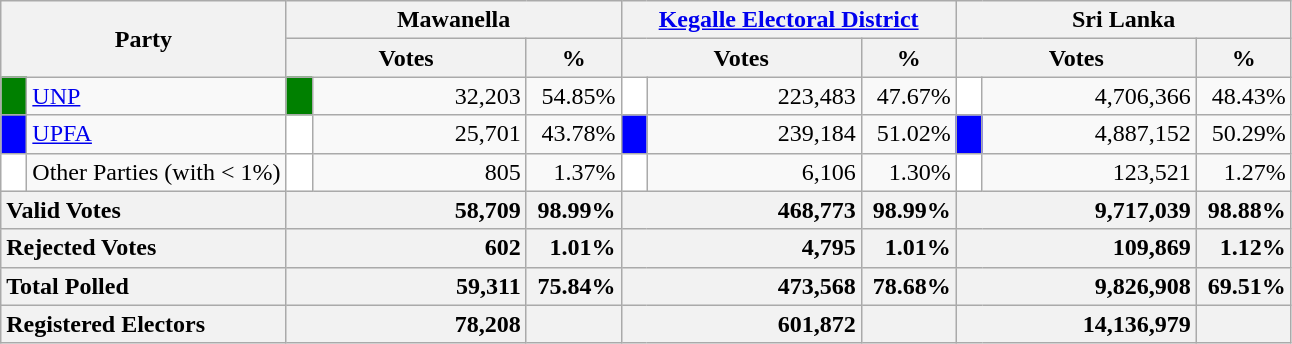<table class="wikitable">
<tr>
<th colspan="2" width="144px"rowspan="2">Party</th>
<th colspan="3" width="216px">Mawanella</th>
<th colspan="3" width="216px"><a href='#'>Kegalle Electoral District</a></th>
<th colspan="3" width="216px">Sri Lanka</th>
</tr>
<tr>
<th colspan="2" width="144px">Votes</th>
<th>%</th>
<th colspan="2" width="144px">Votes</th>
<th>%</th>
<th colspan="2" width="144px">Votes</th>
<th>%</th>
</tr>
<tr>
<td style="background-color:green;" width="10px"></td>
<td style="text-align:left;"><a href='#'>UNP</a></td>
<td style="background-color:green;" width="10px"></td>
<td style="text-align:right;">32,203</td>
<td style="text-align:right;">54.85%</td>
<td style="background-color:white;" width="10px"></td>
<td style="text-align:right;">223,483</td>
<td style="text-align:right;">47.67%</td>
<td style="background-color:white;" width="10px"></td>
<td style="text-align:right;">4,706,366</td>
<td style="text-align:right;">48.43%</td>
</tr>
<tr>
<td style="background-color:blue;" width="10px"></td>
<td style="text-align:left;"><a href='#'>UPFA</a></td>
<td style="background-color:white;" width="10px"></td>
<td style="text-align:right;">25,701</td>
<td style="text-align:right;">43.78%</td>
<td style="background-color:blue;" width="10px"></td>
<td style="text-align:right;">239,184</td>
<td style="text-align:right;">51.02%</td>
<td style="background-color:blue;" width="10px"></td>
<td style="text-align:right;">4,887,152</td>
<td style="text-align:right;">50.29%</td>
</tr>
<tr>
<td style="background-color:white;" width="10px"></td>
<td style="text-align:left;">Other Parties (with < 1%)</td>
<td style="background-color:white;" width="10px"></td>
<td style="text-align:right;">805</td>
<td style="text-align:right;">1.37%</td>
<td style="background-color:white;" width="10px"></td>
<td style="text-align:right;">6,106</td>
<td style="text-align:right;">1.30%</td>
<td style="background-color:white;" width="10px"></td>
<td style="text-align:right;">123,521</td>
<td style="text-align:right;">1.27%</td>
</tr>
<tr>
<th colspan="2" width="144px"style="text-align:left;">Valid Votes</th>
<th style="text-align:right;"colspan="2" width="144px">58,709</th>
<th style="text-align:right;">98.99%</th>
<th style="text-align:right;"colspan="2" width="144px">468,773</th>
<th style="text-align:right;">98.99%</th>
<th style="text-align:right;"colspan="2" width="144px">9,717,039</th>
<th style="text-align:right;">98.88%</th>
</tr>
<tr>
<th colspan="2" width="144px"style="text-align:left;">Rejected Votes</th>
<th style="text-align:right;"colspan="2" width="144px">602</th>
<th style="text-align:right;">1.01%</th>
<th style="text-align:right;"colspan="2" width="144px">4,795</th>
<th style="text-align:right;">1.01%</th>
<th style="text-align:right;"colspan="2" width="144px">109,869</th>
<th style="text-align:right;">1.12%</th>
</tr>
<tr>
<th colspan="2" width="144px"style="text-align:left;">Total Polled</th>
<th style="text-align:right;"colspan="2" width="144px">59,311</th>
<th style="text-align:right;">75.84%</th>
<th style="text-align:right;"colspan="2" width="144px">473,568</th>
<th style="text-align:right;">78.68%</th>
<th style="text-align:right;"colspan="2" width="144px">9,826,908</th>
<th style="text-align:right;">69.51%</th>
</tr>
<tr>
<th colspan="2" width="144px"style="text-align:left;">Registered Electors</th>
<th style="text-align:right;"colspan="2" width="144px">78,208</th>
<th></th>
<th style="text-align:right;"colspan="2" width="144px">601,872</th>
<th></th>
<th style="text-align:right;"colspan="2" width="144px">14,136,979</th>
<th></th>
</tr>
</table>
